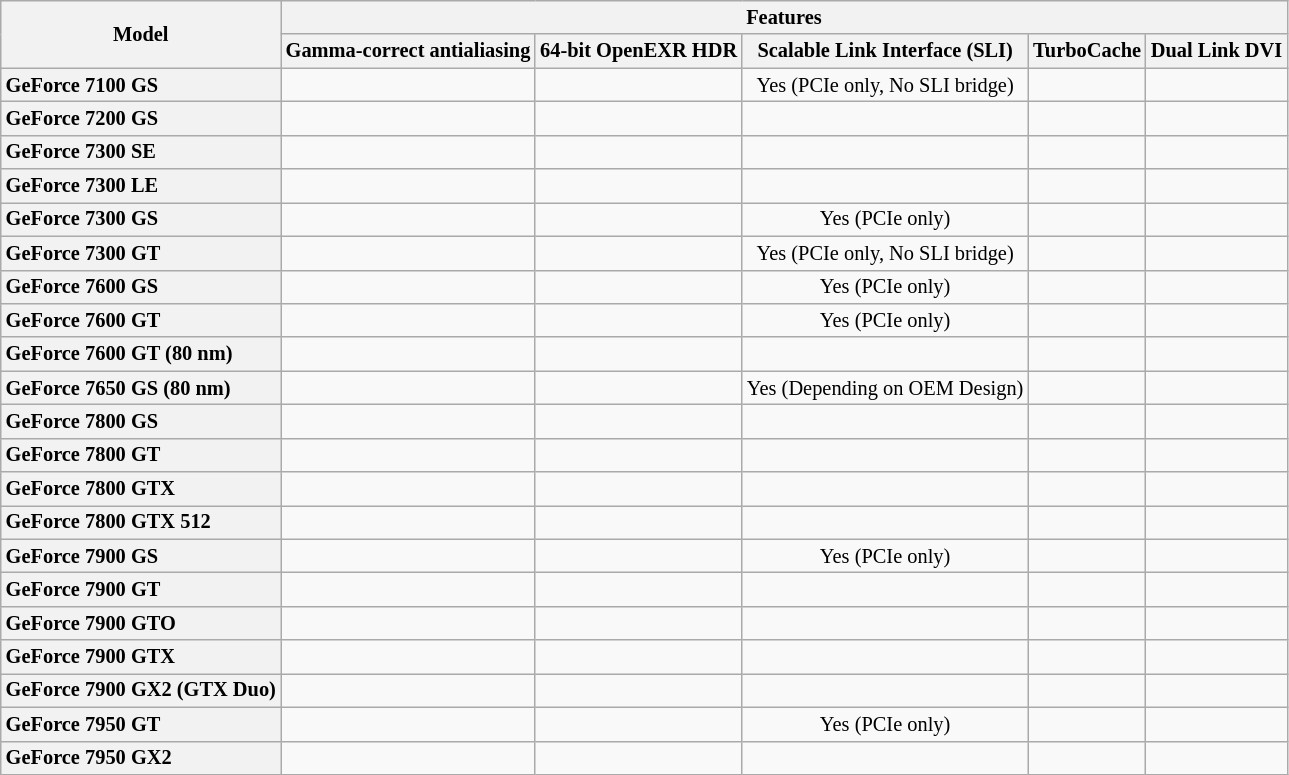<table class="mw-datatable wikitable sortable sort-under" style="font-size:85%; text-align:center;">
<tr>
<th rowspan="2">Model</th>
<th colspan="5">Features</th>
</tr>
<tr>
<th>Gamma-correct antialiasing</th>
<th>64-bit OpenEXR HDR</th>
<th>Scalable Link Interface (SLI)</th>
<th>TurboCache</th>
<th>Dual Link DVI</th>
</tr>
<tr>
<th style="text-align:left;">GeForce 7100 GS</th>
<td></td>
<td></td>
<td> Yes (PCIe only, No SLI bridge)</td>
<td></td>
<td></td>
</tr>
<tr>
<th style="text-align:left;">GeForce 7200 GS</th>
<td></td>
<td></td>
<td></td>
<td></td>
<td></td>
</tr>
<tr>
<th style="text-align:left;">GeForce 7300 SE</th>
<td></td>
<td></td>
<td></td>
<td></td>
<td></td>
</tr>
<tr>
<th style="text-align:left;">GeForce 7300 LE</th>
<td></td>
<td></td>
<td></td>
<td></td>
<td></td>
</tr>
<tr>
<th style="text-align:left;">GeForce 7300 GS</th>
<td></td>
<td></td>
<td> Yes (PCIe only)</td>
<td></td>
<td></td>
</tr>
<tr>
<th style="text-align:left;">GeForce 7300 GT</th>
<td></td>
<td></td>
<td> Yes (PCIe only, No SLI bridge)</td>
<td></td>
<td></td>
</tr>
<tr>
<th style="text-align:left;">GeForce 7600 GS</th>
<td></td>
<td></td>
<td> Yes (PCIe only)</td>
<td></td>
<td></td>
</tr>
<tr>
<th style="text-align:left;">GeForce 7600 GT</th>
<td></td>
<td></td>
<td> Yes (PCIe only)</td>
<td></td>
<td></td>
</tr>
<tr>
<th style="text-align:left;">GeForce 7600 GT (80 nm)</th>
<td></td>
<td></td>
<td></td>
<td></td>
<td></td>
</tr>
<tr>
<th style="text-align:left;">GeForce 7650 GS (80 nm)</th>
<td></td>
<td></td>
<td> Yes (Depending on OEM Design)</td>
<td></td>
<td></td>
</tr>
<tr>
<th style="text-align:left;">GeForce 7800 GS</th>
<td></td>
<td></td>
<td></td>
<td></td>
<td></td>
</tr>
<tr>
<th style="text-align:left;">GeForce 7800 GT</th>
<td></td>
<td></td>
<td></td>
<td></td>
<td></td>
</tr>
<tr>
<th style="text-align:left;">GeForce 7800 GTX</th>
<td></td>
<td></td>
<td></td>
<td></td>
<td></td>
</tr>
<tr>
<th style="text-align:left;">GeForce 7800 GTX 512</th>
<td></td>
<td></td>
<td></td>
<td></td>
<td></td>
</tr>
<tr>
<th style="text-align:left;">GeForce 7900 GS</th>
<td></td>
<td></td>
<td> Yes (PCIe only)</td>
<td></td>
<td></td>
</tr>
<tr>
<th style="text-align:left;">GeForce 7900 GT</th>
<td></td>
<td></td>
<td></td>
<td></td>
<td></td>
</tr>
<tr>
<th style="text-align:left;">GeForce 7900 GTO</th>
<td></td>
<td></td>
<td></td>
<td></td>
<td></td>
</tr>
<tr>
<th style="text-align:left;">GeForce 7900 GTX</th>
<td></td>
<td></td>
<td></td>
<td></td>
<td></td>
</tr>
<tr>
<th style="text-align:left;">GeForce 7900 GX2 (GTX Duo)</th>
<td></td>
<td></td>
<td></td>
<td></td>
<td></td>
</tr>
<tr>
<th style="text-align:left;">GeForce 7950 GT</th>
<td></td>
<td></td>
<td> Yes (PCIe only)</td>
<td></td>
<td></td>
</tr>
<tr>
<th style="text-align:left;">GeForce 7950 GX2</th>
<td></td>
<td></td>
<td></td>
<td></td>
<td></td>
</tr>
</table>
